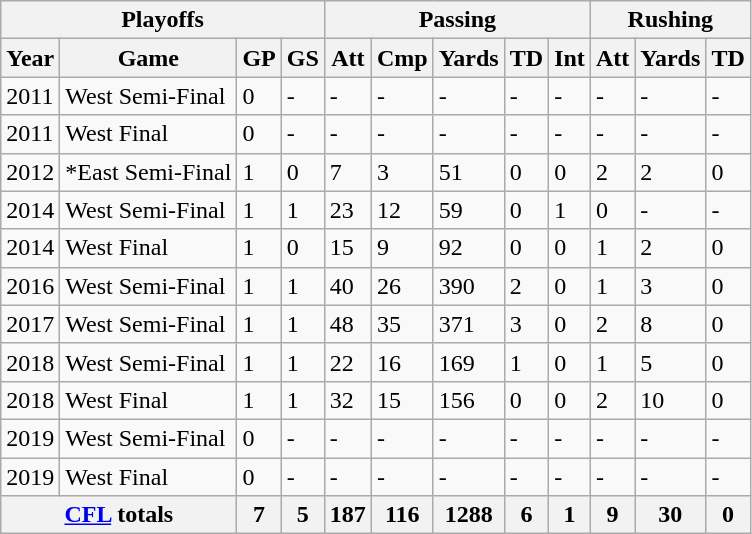<table class="wikitable">
<tr>
<th colspan="4">Playoffs</th>
<th colspan="5">Passing</th>
<th colspan="3">Rushing</th>
</tr>
<tr>
<th>Year</th>
<th>Game</th>
<th>GP</th>
<th>GS</th>
<th>Att</th>
<th>Cmp</th>
<th>Yards</th>
<th>TD</th>
<th>Int</th>
<th>Att</th>
<th>Yards</th>
<th>TD</th>
</tr>
<tr>
<td>2011</td>
<td>West Semi-Final</td>
<td>0</td>
<td>-</td>
<td>-</td>
<td>-</td>
<td>-</td>
<td>-</td>
<td>-</td>
<td>-</td>
<td>-</td>
<td>-</td>
</tr>
<tr>
<td>2011</td>
<td>West Final</td>
<td>0</td>
<td>-</td>
<td>-</td>
<td>-</td>
<td>-</td>
<td>-</td>
<td>-</td>
<td>-</td>
<td>-</td>
<td>-</td>
</tr>
<tr>
<td>2012</td>
<td>*East Semi-Final</td>
<td>1</td>
<td>0</td>
<td>7</td>
<td>3</td>
<td>51</td>
<td>0</td>
<td>0</td>
<td>2</td>
<td>2</td>
<td>0</td>
</tr>
<tr>
<td>2014</td>
<td>West Semi-Final</td>
<td>1</td>
<td>1</td>
<td>23</td>
<td>12</td>
<td>59</td>
<td>0</td>
<td>1</td>
<td>0</td>
<td>-</td>
<td>-</td>
</tr>
<tr>
<td>2014</td>
<td>West Final</td>
<td>1</td>
<td>0</td>
<td>15</td>
<td>9</td>
<td>92</td>
<td>0</td>
<td>0</td>
<td>1</td>
<td>2</td>
<td>0</td>
</tr>
<tr>
<td>2016</td>
<td>West Semi-Final</td>
<td>1</td>
<td>1</td>
<td>40</td>
<td>26</td>
<td>390</td>
<td>2</td>
<td>0</td>
<td>1</td>
<td>3</td>
<td>0</td>
</tr>
<tr>
<td>2017</td>
<td>West Semi-Final</td>
<td>1</td>
<td>1</td>
<td>48</td>
<td>35</td>
<td>371</td>
<td>3</td>
<td>0</td>
<td>2</td>
<td>8</td>
<td>0</td>
</tr>
<tr>
<td>2018</td>
<td>West Semi-Final</td>
<td>1</td>
<td>1</td>
<td>22</td>
<td>16</td>
<td>169</td>
<td>1</td>
<td>0</td>
<td>1</td>
<td>5</td>
<td>0</td>
</tr>
<tr>
<td>2018</td>
<td>West Final</td>
<td>1</td>
<td>1</td>
<td>32</td>
<td>15</td>
<td>156</td>
<td>0</td>
<td>0</td>
<td>2</td>
<td>10</td>
<td>0</td>
</tr>
<tr>
<td>2019</td>
<td>West Semi-Final</td>
<td>0</td>
<td>-</td>
<td>-</td>
<td>-</td>
<td>-</td>
<td>-</td>
<td>-</td>
<td>-</td>
<td>-</td>
<td>-</td>
</tr>
<tr>
<td>2019</td>
<td>West Final</td>
<td>0</td>
<td>-</td>
<td>-</td>
<td>-</td>
<td>-</td>
<td>-</td>
<td>-</td>
<td>-</td>
<td>-</td>
<td>-</td>
</tr>
<tr>
<th colspan="2"><a href='#'>CFL</a> totals</th>
<th>7</th>
<th>5</th>
<th>187</th>
<th>116</th>
<th>1288</th>
<th>6</th>
<th>1</th>
<th>9</th>
<th>30</th>
<th>0</th>
</tr>
</table>
